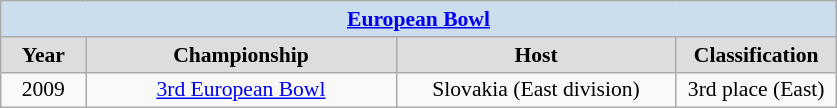<table class="wikitable" style=font-size:90%>
<tr align=center style="background:#ccddee;">
<td colspan=4><strong><a href='#'>European Bowl</a></strong></td>
</tr>
<tr align=center bgcolor="#dddddd">
<td width=50><strong>Year</strong></td>
<td width=200><strong>Championship</strong></td>
<td width=180><strong>Host</strong></td>
<td width=100><strong>Classification</strong></td>
</tr>
<tr align=center>
<td>2009</td>
<td><a href='#'>3rd European Bowl</a></td>
<td>Slovakia (East division)</td>
<td align="center">3rd place (East)</td>
</tr>
</table>
